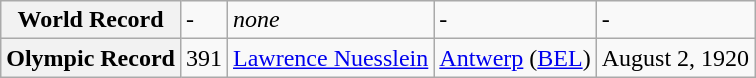<table class="wikitable">
<tr>
<th>World Record</th>
<td>-</td>
<td><em>none</em></td>
<td>-</td>
<td>-</td>
</tr>
<tr>
<th>Olympic Record</th>
<td>391</td>
<td> <a href='#'>Lawrence Nuesslein</a></td>
<td><a href='#'>Antwerp</a> (<a href='#'>BEL</a>)</td>
<td>August 2, 1920</td>
</tr>
</table>
